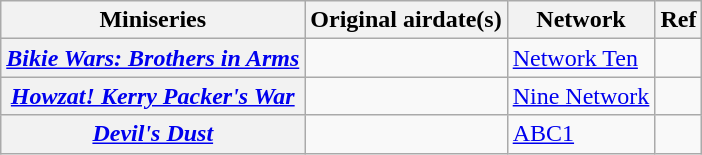<table class="wikitable plainrowheaders sortable" style="text-align:left">
<tr>
<th>Miniseries</th>
<th>Original airdate(s)</th>
<th>Network</th>
<th class="unsortable">Ref</th>
</tr>
<tr>
<th scope="row"><em><a href='#'>Bikie Wars: Brothers in Arms</a></em></th>
<td align=center></td>
<td><a href='#'>Network Ten</a></td>
<td align=center></td>
</tr>
<tr>
<th scope="row"><em><a href='#'>Howzat! Kerry Packer's War</a></em></th>
<td align=center></td>
<td><a href='#'>Nine Network</a></td>
<td align=center></td>
</tr>
<tr>
<th scope="row"><em><a href='#'>Devil's Dust</a></em></th>
<td align=center></td>
<td><a href='#'>ABC1</a></td>
<td align=center></td>
</tr>
</table>
